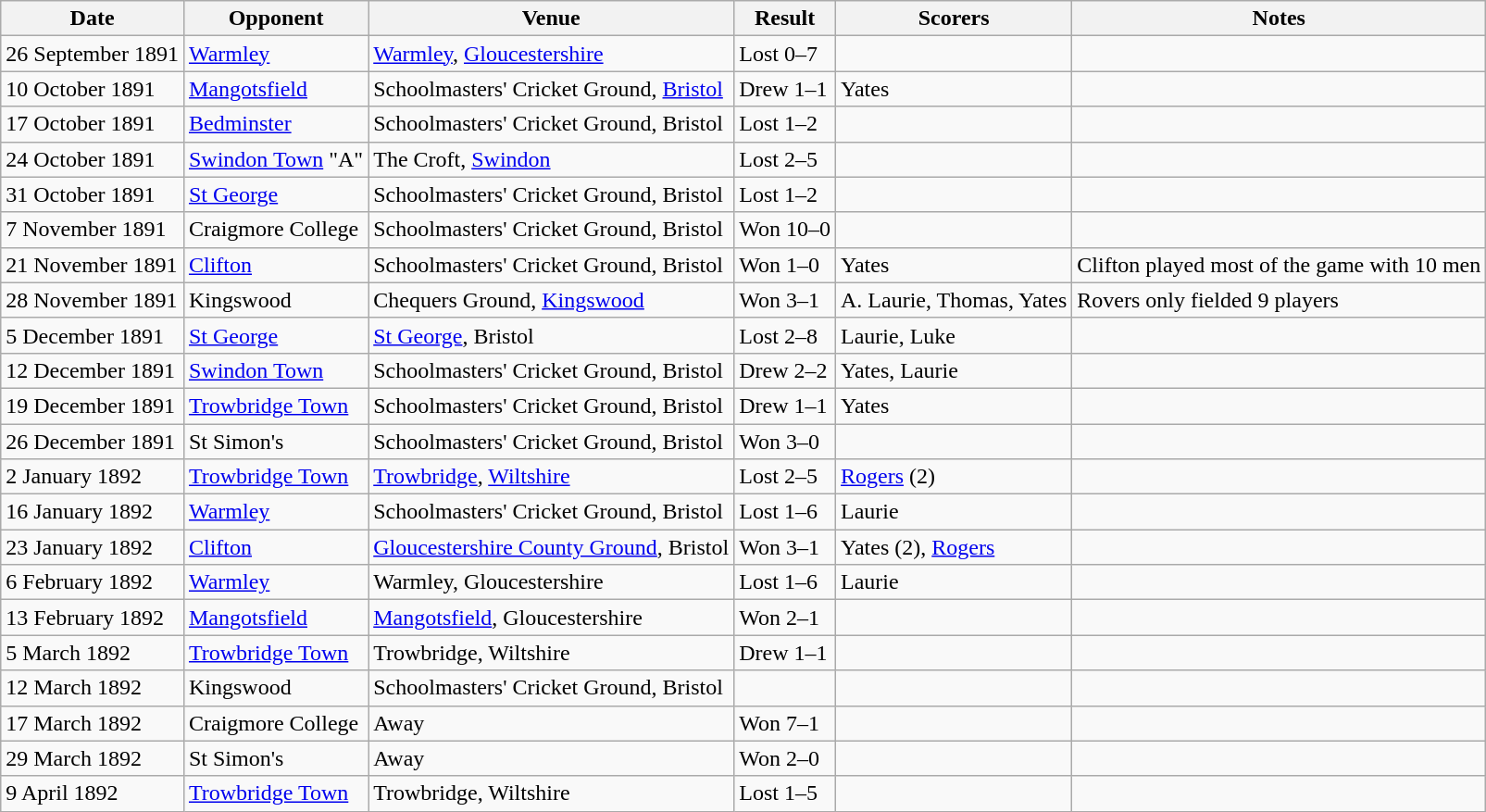<table class="wikitable">
<tr>
<th>Date</th>
<th>Opponent</th>
<th>Venue</th>
<th>Result</th>
<th>Scorers</th>
<th>Notes</th>
</tr>
<tr>
<td>26 September 1891</td>
<td><a href='#'>Warmley</a></td>
<td><a href='#'>Warmley</a>, <a href='#'>Gloucestershire</a></td>
<td>Lost 0–7</td>
<td></td>
<td></td>
</tr>
<tr>
<td>10 October 1891</td>
<td><a href='#'>Mangotsfield</a></td>
<td>Schoolmasters' Cricket Ground, <a href='#'>Bristol</a></td>
<td>Drew 1–1</td>
<td>Yates</td>
<td></td>
</tr>
<tr>
<td>17 October 1891</td>
<td><a href='#'>Bedminster</a></td>
<td>Schoolmasters' Cricket Ground, Bristol</td>
<td>Lost 1–2</td>
<td></td>
<td></td>
</tr>
<tr>
<td>24 October 1891</td>
<td><a href='#'>Swindon Town</a> "A"</td>
<td>The Croft, <a href='#'>Swindon</a></td>
<td>Lost 2–5</td>
<td></td>
<td></td>
</tr>
<tr>
<td>31 October 1891</td>
<td><a href='#'>St George</a></td>
<td>Schoolmasters' Cricket Ground, Bristol</td>
<td>Lost 1–2</td>
<td></td>
<td></td>
</tr>
<tr>
<td>7 November 1891</td>
<td>Craigmore College</td>
<td>Schoolmasters' Cricket Ground, Bristol</td>
<td>Won 10–0</td>
<td></td>
<td></td>
</tr>
<tr>
<td>21 November 1891</td>
<td><a href='#'>Clifton</a></td>
<td>Schoolmasters' Cricket Ground, Bristol</td>
<td>Won 1–0</td>
<td>Yates</td>
<td>Clifton played most of the game with 10 men</td>
</tr>
<tr>
<td>28 November 1891</td>
<td>Kingswood</td>
<td>Chequers Ground, <a href='#'>Kingswood</a></td>
<td>Won 3–1</td>
<td>A. Laurie, Thomas, Yates</td>
<td>Rovers only fielded 9 players</td>
</tr>
<tr>
<td>5 December 1891</td>
<td><a href='#'>St George</a></td>
<td><a href='#'>St George</a>, Bristol</td>
<td>Lost 2–8</td>
<td>Laurie, Luke</td>
<td></td>
</tr>
<tr>
<td>12 December 1891</td>
<td><a href='#'>Swindon Town</a></td>
<td>Schoolmasters' Cricket Ground, Bristol</td>
<td>Drew 2–2</td>
<td>Yates, Laurie</td>
<td></td>
</tr>
<tr>
<td>19 December 1891</td>
<td><a href='#'>Trowbridge Town</a></td>
<td>Schoolmasters' Cricket Ground, Bristol</td>
<td>Drew 1–1</td>
<td>Yates</td>
<td></td>
</tr>
<tr>
<td>26 December 1891</td>
<td>St Simon's</td>
<td>Schoolmasters' Cricket Ground, Bristol</td>
<td>Won 3–0</td>
<td></td>
<td></td>
</tr>
<tr>
<td>2 January 1892</td>
<td><a href='#'>Trowbridge Town</a></td>
<td><a href='#'>Trowbridge</a>, <a href='#'>Wiltshire</a></td>
<td>Lost 2–5</td>
<td><a href='#'>Rogers</a> (2)</td>
<td></td>
</tr>
<tr>
<td>16 January 1892</td>
<td><a href='#'>Warmley</a></td>
<td>Schoolmasters' Cricket Ground, Bristol</td>
<td>Lost 1–6</td>
<td>Laurie</td>
<td></td>
</tr>
<tr>
<td>23 January 1892</td>
<td><a href='#'>Clifton</a></td>
<td><a href='#'>Gloucestershire County Ground</a>, Bristol</td>
<td>Won 3–1</td>
<td>Yates (2), <a href='#'>Rogers</a></td>
<td></td>
</tr>
<tr>
<td>6 February 1892</td>
<td><a href='#'>Warmley</a></td>
<td>Warmley, Gloucestershire</td>
<td>Lost 1–6</td>
<td>Laurie</td>
<td></td>
</tr>
<tr>
<td>13 February 1892</td>
<td><a href='#'>Mangotsfield</a></td>
<td><a href='#'>Mangotsfield</a>, Gloucestershire</td>
<td>Won 2–1</td>
<td></td>
<td></td>
</tr>
<tr>
<td>5 March 1892</td>
<td><a href='#'>Trowbridge Town</a></td>
<td>Trowbridge, Wiltshire</td>
<td>Drew 1–1</td>
<td></td>
<td></td>
</tr>
<tr>
<td>12 March 1892</td>
<td>Kingswood</td>
<td>Schoolmasters' Cricket Ground, Bristol</td>
<td></td>
<td></td>
<td></td>
</tr>
<tr>
<td>17 March 1892</td>
<td>Craigmore College</td>
<td>Away</td>
<td>Won 7–1</td>
<td></td>
<td></td>
</tr>
<tr>
<td>29 March 1892</td>
<td>St Simon's</td>
<td>Away</td>
<td>Won 2–0</td>
<td></td>
<td></td>
</tr>
<tr>
<td>9 April 1892</td>
<td><a href='#'>Trowbridge Town</a></td>
<td>Trowbridge, Wiltshire</td>
<td>Lost 1–5</td>
<td></td>
<td></td>
</tr>
</table>
